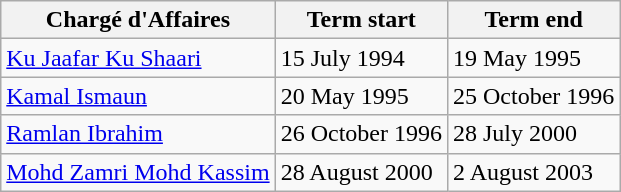<table class=wikitable>
<tr>
<th>Chargé d'Affaires</th>
<th>Term start</th>
<th>Term end</th>
</tr>
<tr>
<td><a href='#'>Ku Jaafar Ku Shaari</a></td>
<td>15 July 1994</td>
<td>19 May 1995</td>
</tr>
<tr>
<td><a href='#'>Kamal Ismaun</a></td>
<td>20 May 1995</td>
<td>25 October 1996</td>
</tr>
<tr>
<td><a href='#'>Ramlan Ibrahim</a></td>
<td>26 October 1996</td>
<td>28 July 2000</td>
</tr>
<tr>
<td><a href='#'>Mohd Zamri Mohd Kassim</a></td>
<td>28 August 2000</td>
<td>2 August 2003</td>
</tr>
</table>
